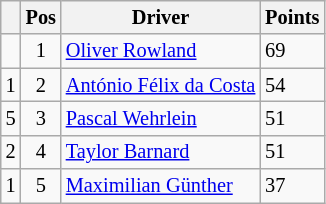<table class="wikitable" style="font-size: 85%;">
<tr>
<th></th>
<th>Pos</th>
<th>Driver</th>
<th>Points</th>
</tr>
<tr>
<td align="left"></td>
<td align="center">1</td>
<td> <a href='#'>Oliver Rowland</a></td>
<td align="left">69</td>
</tr>
<tr>
<td align="left"> 1</td>
<td align="center">2</td>
<td> <a href='#'>António Félix da Costa</a></td>
<td align="left">54</td>
</tr>
<tr>
<td align="left"> 5</td>
<td align="center">3</td>
<td> <a href='#'>Pascal Wehrlein</a></td>
<td align="left">51</td>
</tr>
<tr>
<td align="left"> 2</td>
<td align="center">4</td>
<td> <a href='#'>Taylor Barnard</a></td>
<td align="left">51</td>
</tr>
<tr>
<td align="left"> 1</td>
<td align="center">5</td>
<td> <a href='#'>Maximilian Günther</a></td>
<td align="left">37</td>
</tr>
</table>
